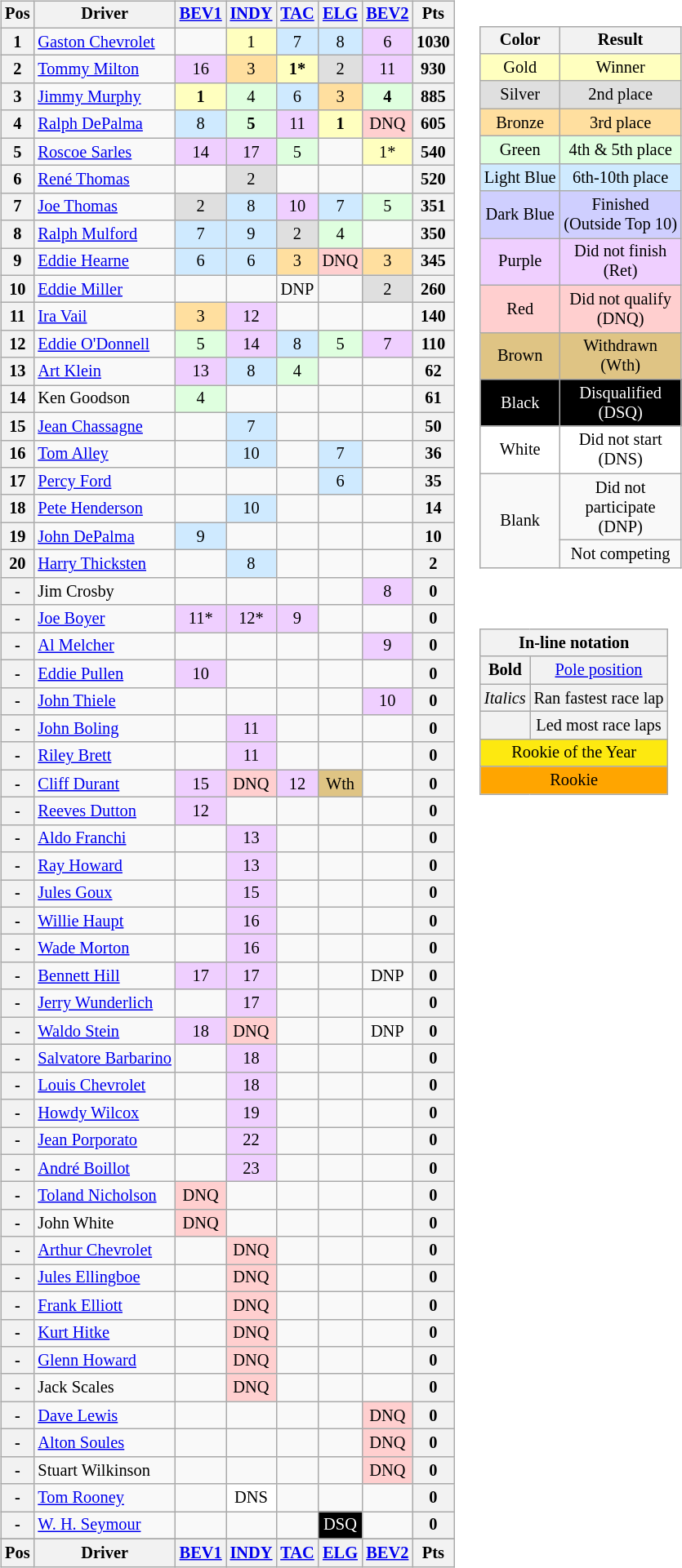<table>
<tr>
<td><br><table class="wikitable" style="font-size: 85%">
<tr valign="top">
<th valign="middle">Pos</th>
<th valign="middle">Driver</th>
<th><a href='#'>BEV1</a><br></th>
<th><a href='#'>INDY</a><br></th>
<th><a href='#'>TAC</a><br></th>
<th><a href='#'>ELG</a><br></th>
<th><a href='#'>BEV2</a><br></th>
<th valign="middle">Pts</th>
</tr>
<tr>
<th>1</th>
<td> <a href='#'>Gaston Chevrolet</a></td>
<td></td>
<td style="background:#FFFFBF;" align=center>1</td>
<td style="background:#CFEAFF;" align=center>7</td>
<td style="background:#CFEAFF;" align=center>8</td>
<td style="background:#EFCFFF;" align=center>6</td>
<th>1030</th>
</tr>
<tr>
<th>2</th>
<td> <a href='#'>Tommy Milton</a></td>
<td style="background:#EFCFFF;" align=center>16</td>
<td style="background:#FFDF9F;" align=center>3</td>
<td style="background:#FFFFBF;" align=center><strong>1*</strong></td>
<td style="background:#DFDFDF;" align=center>2</td>
<td style="background:#EFCFFF;" align=center>11</td>
<th>930</th>
</tr>
<tr>
<th>3</th>
<td> <a href='#'>Jimmy Murphy</a></td>
<td style="background:#FFFFBF;" align=center><strong>1</strong></td>
<td style="background:#DFFFDF;" align=center>4</td>
<td style="background:#CFEAFF;" align=center>6</td>
<td style="background:#FFDF9F;" align=center>3</td>
<td style="background:#DFFFDF;" align=center><strong>4</strong></td>
<th>885</th>
</tr>
<tr>
<th>4</th>
<td> <a href='#'>Ralph DePalma</a></td>
<td style="background:#CFEAFF;" align=center>8</td>
<td style="background:#DFFFDF;" align=center><strong>5</strong></td>
<td style="background:#EFCFFF;" align=center>11</td>
<td style="background:#FFFFBF;" align=center><strong>1</strong></td>
<td style="background:#FFCFCF;" align=center>DNQ</td>
<th>605</th>
</tr>
<tr>
<th>5</th>
<td> <a href='#'>Roscoe Sarles</a></td>
<td style="background:#EFCFFF;" align=center>14</td>
<td style="background:#EFCFFF;" align=center>17</td>
<td style="background:#DFFFDF;" align=center>5</td>
<td></td>
<td style="background:#FFFFBF;" align=center>1*</td>
<th>540</th>
</tr>
<tr>
<th>6</th>
<td> <a href='#'>René Thomas</a></td>
<td></td>
<td style="background:#DFDFDF;" align=center>2</td>
<td></td>
<td></td>
<td></td>
<th>520</th>
</tr>
<tr>
<th>7</th>
<td> <a href='#'>Joe Thomas</a></td>
<td style="background:#DFDFDF;" align=center>2</td>
<td style="background:#CFEAFF;" align=center>8</td>
<td style="background:#EFCFFF;" align=center>10</td>
<td style="background:#CFEAFF;" align=center>7</td>
<td style="background:#DFFFDF;" align=center>5</td>
<th>351</th>
</tr>
<tr>
<th>8</th>
<td> <a href='#'>Ralph Mulford</a></td>
<td style="background:#CFEAFF;" align=center>7</td>
<td style="background:#CFEAFF;" align=center>9</td>
<td style="background:#DFDFDF;" align=center>2</td>
<td style="background:#DFFFDF;" align=center>4</td>
<td></td>
<th>350</th>
</tr>
<tr>
<th>9</th>
<td> <a href='#'>Eddie Hearne</a></td>
<td style="background:#CFEAFF;" align=center>6</td>
<td style="background:#CFEAFF;" align=center>6</td>
<td style="background:#FFDF9F;" align=center>3</td>
<td style="background:#FFCFCF;" align=center>DNQ</td>
<td style="background:#FFDF9F;" align=center>3</td>
<th>345</th>
</tr>
<tr>
<th>10</th>
<td> <a href='#'>Eddie Miller</a> </td>
<td></td>
<td></td>
<td align=center>DNP</td>
<td></td>
<td style="background:#DFDFDF;" align=center>2</td>
<th>260</th>
</tr>
<tr>
<th>11</th>
<td> <a href='#'>Ira Vail</a></td>
<td style="background:#FFDF9F;" align=center>3</td>
<td style="background:#EFCFFF;" align=center>12</td>
<td></td>
<td></td>
<td></td>
<th>140</th>
</tr>
<tr>
<th>12</th>
<td> <a href='#'>Eddie O'Donnell</a></td>
<td style="background:#DFFFDF;" align=center>5</td>
<td style="background:#EFCFFF;" align=center>14</td>
<td style="background:#CFEAFF;" align=center>8</td>
<td style="background:#DFFFDF;" align=center>5</td>
<td style="background:#EFCFFF;" align=center>7</td>
<th>110</th>
</tr>
<tr>
<th>13</th>
<td> <a href='#'>Art Klein</a></td>
<td style="background:#EFCFFF;" align=center>13</td>
<td style="background:#CFEAFF;" align=center>8</td>
<td style="background:#DFFFDF;" align=center>4</td>
<td></td>
<td></td>
<th>62</th>
</tr>
<tr>
<th>14</th>
<td> Ken Goodson </td>
<td style="background:#DFFFDF;" align=center>4</td>
<td></td>
<td></td>
<td></td>
<td></td>
<th>61</th>
</tr>
<tr>
<th>15</th>
<td> <a href='#'>Jean Chassagne</a></td>
<td></td>
<td style="background:#CFEAFF;" align=center>7</td>
<td></td>
<td></td>
<td></td>
<th>50</th>
</tr>
<tr>
<th>16</th>
<td> <a href='#'>Tom Alley</a></td>
<td></td>
<td style="background:#CFEAFF;" align=center>10</td>
<td></td>
<td style="background:#CFEAFF;" align=center>7</td>
<td></td>
<th>36</th>
</tr>
<tr>
<th>17</th>
<td> <a href='#'>Percy Ford</a></td>
<td></td>
<td></td>
<td></td>
<td style="background:#CFEAFF;" align=center>6</td>
<td></td>
<th>35</th>
</tr>
<tr>
<th>18</th>
<td> <a href='#'>Pete Henderson</a></td>
<td></td>
<td style="background:#CFEAFF;" align=center>10</td>
<td></td>
<td></td>
<td></td>
<th>14</th>
</tr>
<tr>
<th>19</th>
<td> <a href='#'>John DePalma</a></td>
<td style="background:#CFEAFF;" align=center>9</td>
<td></td>
<td></td>
<td></td>
<td></td>
<th>10</th>
</tr>
<tr>
<th>20</th>
<td> <a href='#'>Harry Thicksten</a> </td>
<td></td>
<td style="background:#CFEAFF;" align=center>8</td>
<td></td>
<td></td>
<td></td>
<th>2</th>
</tr>
<tr>
<th>-</th>
<td> Jim Crosby</td>
<td></td>
<td></td>
<td></td>
<td></td>
<td style="background:#EFCFFF;" align=center>8</td>
<th>0</th>
</tr>
<tr>
<th>-</th>
<td> <a href='#'>Joe Boyer</a></td>
<td style="background:#EFCFFF;" align=center>11*</td>
<td style="background:#EFCFFF;" align=center>12*</td>
<td style="background:#EFCFFF;" align=center>9</td>
<td></td>
<td></td>
<th>0</th>
</tr>
<tr>
<th>-</th>
<td> <a href='#'>Al Melcher</a></td>
<td></td>
<td></td>
<td></td>
<td></td>
<td style="background:#EFCFFF;" align=center>9</td>
<th>0</th>
</tr>
<tr>
<th>-</th>
<td> <a href='#'>Eddie Pullen</a></td>
<td style="background:#EFCFFF;" align=center>10</td>
<td></td>
<td></td>
<td></td>
<td></td>
<th>0</th>
</tr>
<tr>
<th>-</th>
<td> <a href='#'>John Thiele</a> </td>
<td></td>
<td></td>
<td></td>
<td></td>
<td style="background:#EFCFFF;" align=center>10</td>
<th>0</th>
</tr>
<tr>
<th>-</th>
<td> <a href='#'>John Boling</a> </td>
<td></td>
<td style="background:#EFCFFF;" align=center>11</td>
<td></td>
<td></td>
<td></td>
<th>0</th>
</tr>
<tr>
<th>-</th>
<td> <a href='#'>Riley Brett</a> </td>
<td></td>
<td style="background:#EFCFFF;" align=center>11</td>
<td></td>
<td></td>
<td></td>
<th>0</th>
</tr>
<tr>
<th>-</th>
<td> <a href='#'>Cliff Durant</a></td>
<td style="background:#EFCFFF;" align=center>15</td>
<td style="background:#FFCFCF;" align=center>DNQ</td>
<td style="background:#EFCFFF;" align=center>12</td>
<td style="background:#DFC484;" align=center>Wth</td>
<td></td>
<th>0</th>
</tr>
<tr>
<th>-</th>
<td> <a href='#'>Reeves Dutton</a></td>
<td style="background:#EFCFFF;" align=center>12</td>
<td></td>
<td></td>
<td></td>
<td></td>
<th>0</th>
</tr>
<tr>
<th>-</th>
<td> <a href='#'>Aldo Franchi</a></td>
<td></td>
<td style="background:#EFCFFF;" align=center>13</td>
<td></td>
<td></td>
<td></td>
<th>0</th>
</tr>
<tr>
<th>-</th>
<td> <a href='#'>Ray Howard</a></td>
<td></td>
<td style="background:#EFCFFF;" align=center>13</td>
<td></td>
<td></td>
<td></td>
<th>0</th>
</tr>
<tr>
<th>-</th>
<td> <a href='#'>Jules Goux</a></td>
<td></td>
<td style="background:#EFCFFF;" align=center>15</td>
<td></td>
<td></td>
<td></td>
<th>0</th>
</tr>
<tr>
<th>-</th>
<td> <a href='#'>Willie Haupt</a></td>
<td></td>
<td style="background:#EFCFFF;" align=center>16</td>
<td></td>
<td></td>
<td></td>
<th>0</th>
</tr>
<tr>
<th>-</th>
<td> <a href='#'>Wade Morton</a> </td>
<td></td>
<td style="background:#EFCFFF;" align=center>16</td>
<td></td>
<td></td>
<td></td>
<th>0</th>
</tr>
<tr>
<th>-</th>
<td> <a href='#'>Bennett Hill</a></td>
<td style="background:#EFCFFF;" align=center>17</td>
<td style="background:#EFCFFF;" align=center>17</td>
<td></td>
<td></td>
<td align=center>DNP</td>
<th>0</th>
</tr>
<tr>
<th>-</th>
<td> <a href='#'>Jerry Wunderlich</a> </td>
<td></td>
<td style="background:#EFCFFF;" align=center>17</td>
<td></td>
<td></td>
<td></td>
<th>0</th>
</tr>
<tr>
<th>-</th>
<td> <a href='#'>Waldo Stein</a></td>
<td style="background:#EFCFFF;" align=center>18</td>
<td style="background:#FFCFCF;" align=center>DNQ</td>
<td></td>
<td></td>
<td align=center>DNP</td>
<th>0</th>
</tr>
<tr>
<th>-</th>
<td> <a href='#'>Salvatore Barbarino</a></td>
<td></td>
<td style="background:#EFCFFF;" align=center>18</td>
<td></td>
<td></td>
<td></td>
<th>0</th>
</tr>
<tr>
<th>-</th>
<td> <a href='#'>Louis Chevrolet</a></td>
<td></td>
<td style="background:#EFCFFF;" align=center>18</td>
<td></td>
<td></td>
<td></td>
<th>0</th>
</tr>
<tr>
<th>-</th>
<td> <a href='#'>Howdy Wilcox</a></td>
<td></td>
<td style="background:#EFCFFF;" align=center>19</td>
<td></td>
<td></td>
<td></td>
<th>0</th>
</tr>
<tr>
<th>-</th>
<td> <a href='#'>Jean Porporato</a></td>
<td></td>
<td style="background:#EFCFFF;" align=center>22</td>
<td></td>
<td></td>
<td></td>
<th>0</th>
</tr>
<tr>
<th>-</th>
<td> <a href='#'>André Boillot</a></td>
<td></td>
<td style="background:#EFCFFF;" align=center>23</td>
<td></td>
<td></td>
<td></td>
<th>0</th>
</tr>
<tr>
<th>-</th>
<td> <a href='#'>Toland Nicholson</a></td>
<td style="background:#FFCFCF;" align=center>DNQ</td>
<td></td>
<td></td>
<td></td>
<td></td>
<th>0</th>
</tr>
<tr>
<th>-</th>
<td> John White</td>
<td style="background:#FFCFCF;" align=center>DNQ</td>
<td></td>
<td></td>
<td></td>
<td></td>
<th>0</th>
</tr>
<tr>
<th>-</th>
<td> <a href='#'>Arthur Chevrolet</a></td>
<td></td>
<td style="background:#FFCFCF;" align=center>DNQ</td>
<td></td>
<td></td>
<td></td>
<th>0</th>
</tr>
<tr>
<th>-</th>
<td> <a href='#'>Jules Ellingboe</a></td>
<td></td>
<td style="background:#FFCFCF;" align=center>DNQ</td>
<td></td>
<td></td>
<td></td>
<th>0</th>
</tr>
<tr>
<th>-</th>
<td> <a href='#'>Frank Elliott</a></td>
<td></td>
<td style="background:#FFCFCF;" align=center>DNQ</td>
<td></td>
<td></td>
<td></td>
<th>0</th>
</tr>
<tr>
<th>-</th>
<td> <a href='#'>Kurt Hitke</a></td>
<td></td>
<td style="background:#FFCFCF;" align=center>DNQ</td>
<td></td>
<td></td>
<td></td>
<th>0</th>
</tr>
<tr>
<th>-</th>
<td> <a href='#'>Glenn Howard</a></td>
<td></td>
<td style="background:#FFCFCF;" align=center>DNQ</td>
<td></td>
<td></td>
<td></td>
<th>0</th>
</tr>
<tr>
<th>-</th>
<td> Jack Scales</td>
<td></td>
<td style="background:#FFCFCF;" align=center>DNQ</td>
<td></td>
<td></td>
<td></td>
<th>0</th>
</tr>
<tr>
<th>-</th>
<td> <a href='#'>Dave Lewis</a></td>
<td></td>
<td></td>
<td></td>
<td></td>
<td style="background:#FFCFCF;" align=center>DNQ</td>
<th>0</th>
</tr>
<tr>
<th>-</th>
<td> <a href='#'>Alton Soules</a></td>
<td></td>
<td></td>
<td></td>
<td></td>
<td style="background:#FFCFCF;" align=center>DNQ</td>
<th>0</th>
</tr>
<tr>
<th>-</th>
<td> Stuart Wilkinson</td>
<td></td>
<td></td>
<td></td>
<td></td>
<td style="background:#FFCFCF;" align=center>DNQ</td>
<th>0</th>
</tr>
<tr>
<th>-</th>
<td> <a href='#'>Tom Rooney</a></td>
<td></td>
<td style="background:#FFFFFF;" align=center>DNS</td>
<td></td>
<td></td>
<td></td>
<th>0</th>
</tr>
<tr>
<th>-</th>
<td> <a href='#'>W. H. Seymour</a></td>
<td></td>
<td></td>
<td></td>
<td style="background:#000000; color:white;" align=center>DSQ</td>
<td></td>
<th>0</th>
</tr>
<tr>
</tr>
<tr valign="top">
<th valign="middle">Pos</th>
<th valign="middle">Driver</th>
<th><a href='#'>BEV1</a><br></th>
<th><a href='#'>INDY</a><br></th>
<th><a href='#'>TAC</a><br></th>
<th><a href='#'>ELG</a><br></th>
<th><a href='#'>BEV2</a><br></th>
<th valign="middle">Pts</th>
</tr>
</table>
</td>
<td valign="top"><br><table>
<tr>
<td><br><table style="margin-right:0; font-size:85%; text-align:center;;" class="wikitable">
<tr>
<th>Color</th>
<th>Result</th>
</tr>
<tr style="background:#FFFFBF">
<td>Gold</td>
<td>Winner</td>
</tr>
<tr style="background:#DFDFDF">
<td>Silver</td>
<td>2nd place</td>
</tr>
<tr style="background:#FFDF9F">
<td>Bronze</td>
<td>3rd place</td>
</tr>
<tr style="background:#DFFFDF">
<td>Green</td>
<td>4th & 5th place</td>
</tr>
<tr style="background:#CFEAFF">
<td>Light Blue</td>
<td>6th-10th place</td>
</tr>
<tr style="background:#CFCFFF">
<td>Dark Blue</td>
<td>Finished<br>(Outside Top 10)</td>
</tr>
<tr style="background:#EFCFFF">
<td>Purple</td>
<td>Did not finish<br>(Ret)</td>
</tr>
<tr style="background:#FFCFCF">
<td>Red</td>
<td>Did not qualify<br>(DNQ)</td>
</tr>
<tr style="background:#DFC484">
<td>Brown</td>
<td>Withdrawn<br>(Wth)</td>
</tr>
<tr style="background:#000000; color:white">
<td>Black</td>
<td>Disqualified<br>(DSQ)</td>
</tr>
<tr style="background:#FFFFFF">
<td rowspan="1;">White</td>
<td>Did not start<br>(DNS)</td>
</tr>
<tr>
<td rowspan="2;">Blank</td>
<td>Did not<br>participate<br>(DNP)</td>
</tr>
<tr>
<td>Not competing</td>
</tr>
</table>
</td>
</tr>
<tr>
<td><br><table style="margin-right:0; font-size:85%; text-align:center;;" class="wikitable">
<tr>
<td style="background:#F2F2F2;" align=center colspan=2><strong>In-line notation</strong></td>
</tr>
<tr>
<td style="background:#F2F2F2;" align=center><strong>Bold</strong></td>
<td style="background:#F2F2F2;" align=center><a href='#'>Pole position</a></td>
</tr>
<tr>
<td style="background:#F2F2F2;" align=center><em>Italics</em></td>
<td style="background:#F2F2F2;" align=center>Ran fastest race lap</td>
</tr>
<tr>
<td style="background:#F2F2F2;" align=center></td>
<td style="background:#F2F2F2;" align=center>Led most race laps</td>
</tr>
<tr>
<td style="background:#FDE910;" align=center colspan=2>Rookie of the Year</td>
</tr>
<tr>
<td style="background:Orange;" align=center colspan=2>Rookie</td>
</tr>
</table>
</td>
</tr>
</table>
</td>
</tr>
</table>
